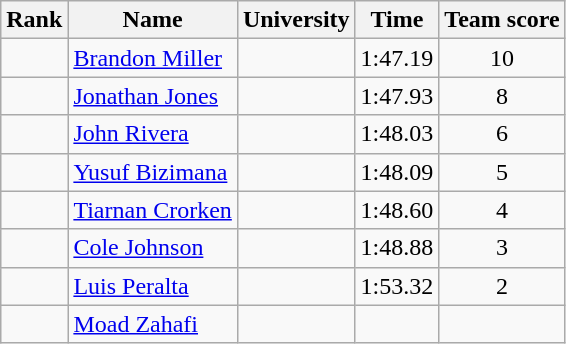<table class="wikitable sortable" style="text-align:center">
<tr>
<th>Rank</th>
<th>Name</th>
<th>University</th>
<th>Time</th>
<th>Team score</th>
</tr>
<tr>
<td></td>
<td align=left> <a href='#'>Brandon Miller</a></td>
<td></td>
<td>1:47.19</td>
<td>10</td>
</tr>
<tr>
<td></td>
<td align=left> <a href='#'>Jonathan Jones</a></td>
<td></td>
<td>1:47.93</td>
<td>8</td>
</tr>
<tr>
<td></td>
<td align=left> <a href='#'>John Rivera</a></td>
<td></td>
<td>1:48.03</td>
<td>6</td>
</tr>
<tr>
<td></td>
<td align=left> <a href='#'>Yusuf Bizimana</a></td>
<td></td>
<td>1:48.09</td>
<td>5</td>
</tr>
<tr>
<td></td>
<td align=left> <a href='#'>Tiarnan Crorken</a></td>
<td></td>
<td>1:48.60</td>
<td>4</td>
</tr>
<tr>
<td></td>
<td align=left> <a href='#'>Cole Johnson</a></td>
<td></td>
<td>1:48.88</td>
<td>3</td>
</tr>
<tr>
<td></td>
<td align=left> <a href='#'>Luis Peralta</a></td>
<td></td>
<td>1:53.32</td>
<td>2</td>
</tr>
<tr>
<td></td>
<td align=left> <a href='#'>Moad Zahafi</a></td>
<td></td>
<td></td>
<td></td>
</tr>
</table>
